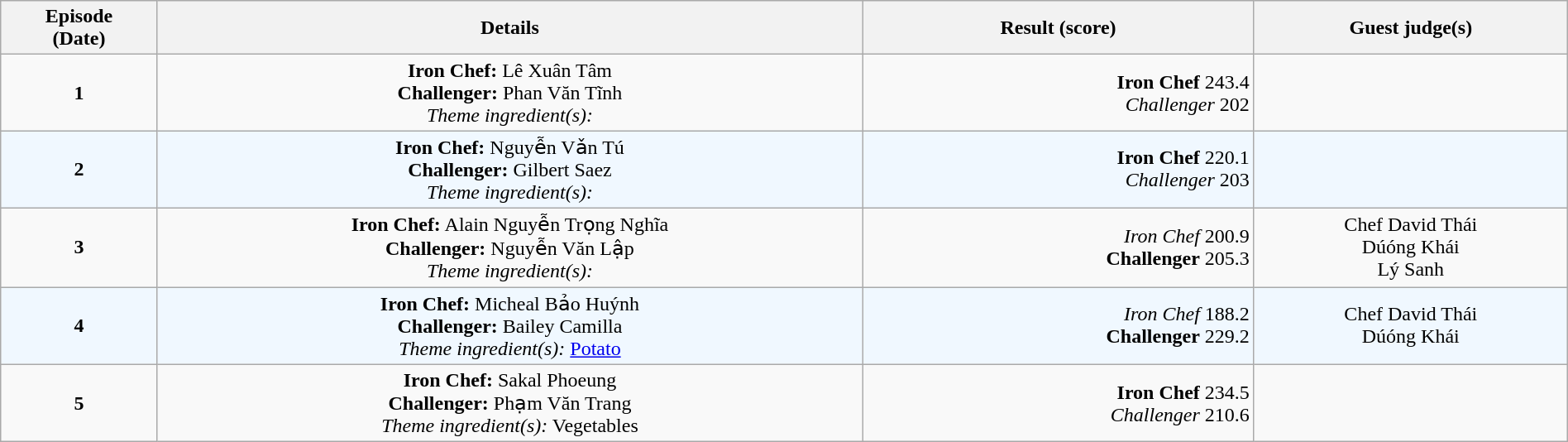<table class="wikitable au" style="width: 100%; text-align: center;">
<tr>
<th width=10%>Episode<br> (Date)</th>
<th width=45%>Details</th>
<th width=25%>Result (score)</th>
<th width=20%>Guest judge(s)</th>
</tr>
<tr>
<td align="center"><strong>1</strong><br> </td>
<td><strong>Iron Chef:</strong> Lê Xuân Tâm <br> <strong>Challenger:</strong> Phan Văn Tĩnh <br> <em>Theme ingredient(s):</em></td>
<td align=right><strong>Iron Chef</strong>  243.4<br> <em>Challenger</em>  202</td>
<td></td>
</tr>
<tr bgcolor="#F0F8FF">
<td align="center"><strong>2</strong><br> </td>
<td><strong>Iron Chef:</strong> Nguyễn Vǎn Tú <br> <strong>Challenger:</strong> Gilbert Saez<br><em>Theme ingredient(s):</em></td>
<td align=right><strong>Iron Chef</strong>  220.1<br> <em>Challenger</em>  203</td>
<td></td>
</tr>
<tr>
<td align="center"><strong>3</strong><br> </td>
<td><strong>Iron Chef:</strong> Alain Nguyễn Trọng Nghĩa <br> <strong>Challenger:</strong> Nguyễn Văn Lập <br> <em>Theme ingredient(s):</em></td>
<td align=right><em>Iron Chef</em>  200.9<br> <strong>Challenger</strong>  205.3</td>
<td>Chef David Thái <br> Dúóng Khái <br> Lý Sanh</td>
</tr>
<tr bgcolor="#F0F8FF">
<td align="center"><strong>4</strong><br> </td>
<td><strong>Iron Chef:</strong> Micheal Bảo Huýnh <br> <strong>Challenger:</strong> Bailey Camilla<br><em>Theme ingredient(s):</em> <a href='#'>Potato</a></td>
<td align=right><em>Iron Chef</em>  188.2<br> <strong>Challenger</strong>  229.2</td>
<td>Chef David Thái <br> Dúóng Khái</td>
</tr>
<tr>
<td align="center"><strong>5</strong><br> </td>
<td><strong>Iron Chef:</strong> Sakal Phoeung <br> <strong>Challenger:</strong> Phạm Văn Trang <br> <em>Theme ingredient(s):</em> Vegetables</td>
<td align=right><strong>Iron Chef</strong>  234.5<br> <em>Challenger</em>  210.6</td>
<td></td>
</tr>
</table>
